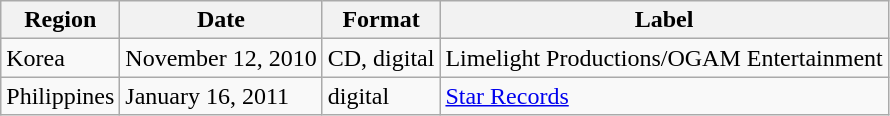<table class="wikitable">
<tr>
<th>Region</th>
<th>Date</th>
<th>Format</th>
<th>Label</th>
</tr>
<tr>
<td>Korea</td>
<td>November 12, 2010</td>
<td>CD, digital</td>
<td>Limelight Productions/OGAM Entertainment</td>
</tr>
<tr>
<td>Philippines</td>
<td>January 16, 2011</td>
<td>digital</td>
<td><a href='#'>Star Records</a></td>
</tr>
</table>
